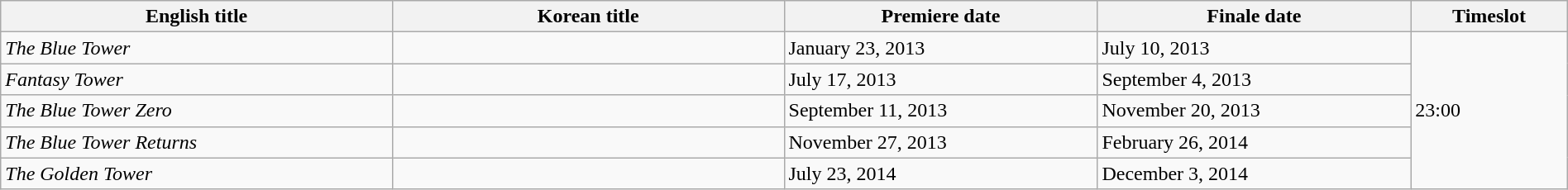<table class="wikitable sortable" width="100%">
<tr>
<th style="width:25%">English title</th>
<th style="width:25%">Korean title</th>
<th style="width:20%">Premiere date</th>
<th style="width:20%">Finale date</th>
<th style="width:10%">Timeslot</th>
</tr>
<tr>
<td><em>The Blue Tower</em></td>
<td></td>
<td>January 23, 2013</td>
<td>July 10, 2013</td>
<td rowspan="5">23:00</td>
</tr>
<tr>
<td><em>Fantasy Tower</em></td>
<td></td>
<td>July 17, 2013</td>
<td>September 4, 2013</td>
</tr>
<tr>
<td><em>The Blue Tower Zero</em></td>
<td></td>
<td>September 11, 2013</td>
<td>November 20, 2013</td>
</tr>
<tr>
<td><em>The Blue Tower Returns</em></td>
<td></td>
<td>November 27, 2013</td>
<td>February 26, 2014</td>
</tr>
<tr>
<td><em>The Golden Tower</em></td>
<td></td>
<td>July 23, 2014</td>
<td>December 3, 2014</td>
</tr>
</table>
